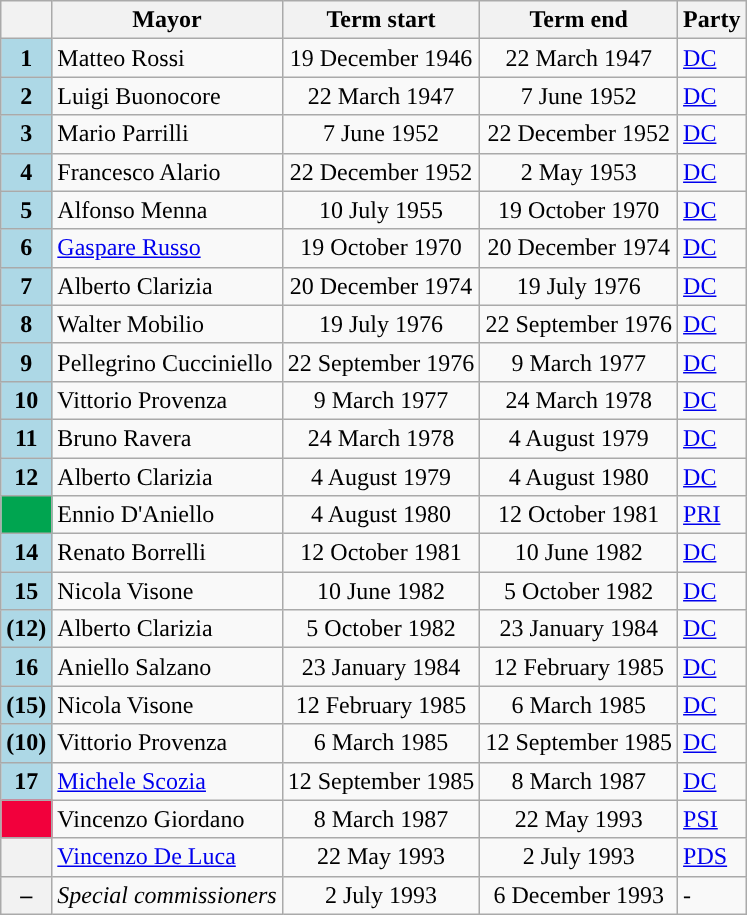<table class="wikitable">
<tr>
<th class=unsortable> </th>
<th>Mayor</th>
<th>Term start</th>
<th>Term end</th>
<th>Party</th>
</tr>
<tr>
<th style="background:#ADD8E6;">1</th>
<td>Matteo Rossi</td>
<td align=center>19 December 1946</td>
<td align=center>22 March 1947</td>
<td><a href='#'>DC</a></td>
</tr>
<tr>
<th style="background:#ADD8E6;">2</th>
<td>Luigi Buonocore</td>
<td align=center>22 March 1947</td>
<td align=center>7 June 1952</td>
<td><a href='#'>DC</a></td>
</tr>
<tr>
<th style="background:#ADD8E6;">3</th>
<td>Mario Parrilli</td>
<td align=center>7 June 1952</td>
<td align=center>22 December 1952</td>
<td><a href='#'>DC</a></td>
</tr>
<tr>
<th style="background:#ADD8E6;">4</th>
<td>Francesco Alario</td>
<td align=center>22 December 1952</td>
<td align=center>2 May 1953</td>
<td><a href='#'>DC</a></td>
</tr>
<tr>
<th style="background:#ADD8E6;">5</th>
<td>Alfonso Menna</td>
<td align=center>10 July 1955</td>
<td align=center>19 October 1970</td>
<td><a href='#'>DC</a></td>
</tr>
<tr>
<th style="background:#ADD8E6;">6</th>
<td><a href='#'>Gaspare Russo</a></td>
<td align=center>19 October 1970</td>
<td align=center>20 December 1974</td>
<td><a href='#'>DC</a></td>
</tr>
<tr>
<th style="background:#ADD8E6;">7</th>
<td>Alberto Clarizia</td>
<td align=center>20 December 1974</td>
<td align=center>19 July 1976</td>
<td><a href='#'>DC</a></td>
</tr>
<tr>
<th style="background:#ADD8E6;">8</th>
<td>Walter Mobilio</td>
<td align=center>19 July 1976</td>
<td align=center>22 September 1976</td>
<td><a href='#'>DC</a></td>
</tr>
<tr>
<th style="background:#ADD8E6;">9</th>
<td>Pellegrino Cucciniello</td>
<td align=center>22 September 1976</td>
<td align=center>9 March 1977</td>
<td><a href='#'>DC</a></td>
</tr>
<tr>
<th style="background:#ADD8E6;">10</th>
<td>Vittorio Provenza</td>
<td align=center>9 March 1977</td>
<td align=center>24 March 1978</td>
<td><a href='#'>DC</a></td>
</tr>
<tr>
<th style="background:#ADD8E6;">11</th>
<td>Bruno Ravera</td>
<td align=center>24 March 1978</td>
<td align=center>4 August 1979</td>
<td><a href='#'>DC</a></td>
</tr>
<tr>
<th style="background:#ADD8E6;">12</th>
<td>Alberto Clarizia</td>
<td align=center>4 August 1979</td>
<td align=center>4 August 1980</td>
<td><a href='#'>DC</a></td>
</tr>
<tr>
<th style="background:#00A550;"></th>
<td>Ennio D'Aniello</td>
<td align=center>4 August 1980</td>
<td align=center>12 October 1981</td>
<td><a href='#'>PRI</a></td>
</tr>
<tr>
<th style="background:#ADD8E6;">14</th>
<td>Renato Borrelli</td>
<td align=center>12 October 1981</td>
<td align=center>10 June 1982</td>
<td><a href='#'>DC</a></td>
</tr>
<tr>
<th style="background:#ADD8E6;">15</th>
<td>Nicola Visone</td>
<td align=center>10 June 1982</td>
<td align=center>5 October 1982</td>
<td><a href='#'>DC</a></td>
</tr>
<tr>
<th style="background:#ADD8E6;">(12)</th>
<td>Alberto Clarizia</td>
<td align=center>5 October 1982</td>
<td align=center>23 January 1984</td>
<td><a href='#'>DC</a></td>
</tr>
<tr>
<th style="background:#ADD8E6;">16</th>
<td>Aniello Salzano</td>
<td align=center>23 January 1984</td>
<td align=center>12 February 1985</td>
<td><a href='#'>DC</a></td>
</tr>
<tr>
<th style="background:#ADD8E6;">(15)</th>
<td>Nicola Visone</td>
<td align=center>12 February 1985</td>
<td align=center>6 March 1985</td>
<td><a href='#'>DC</a></td>
</tr>
<tr>
<th style="background:#ADD8E6;">(10)</th>
<td>Vittorio Provenza</td>
<td align=center>6 March 1985</td>
<td align=center>12 September 1985</td>
<td><a href='#'>DC</a></td>
</tr>
<tr>
<th style="background:#ADD8E6;">17</th>
<td><a href='#'>Michele Scozia</a></td>
<td align=center>12 September 1985</td>
<td align=center>8 March 1987</td>
<td><a href='#'>DC</a></td>
</tr>
<tr>
<th style="background:#F2003C;"></th>
<td>Vincenzo Giordano</td>
<td align=center>8 March 1987</td>
<td align=center>22 May 1993</td>
<td><a href='#'>PSI</a></td>
</tr>
<tr>
<th style="background:"></th>
<td><a href='#'>Vincenzo De Luca</a></td>
<td align=center>22 May 1993</td>
<td align=center>2 July 1993</td>
<td><a href='#'>PDS</a></td>
</tr>
<tr>
<th style="background:; color:black">–</th>
<td><em>Special commissioners</em></td>
<td align=center>2 July 1993</td>
<td align=center>6 December 1993</td>
<td>-</td>
</tr>
</table>
